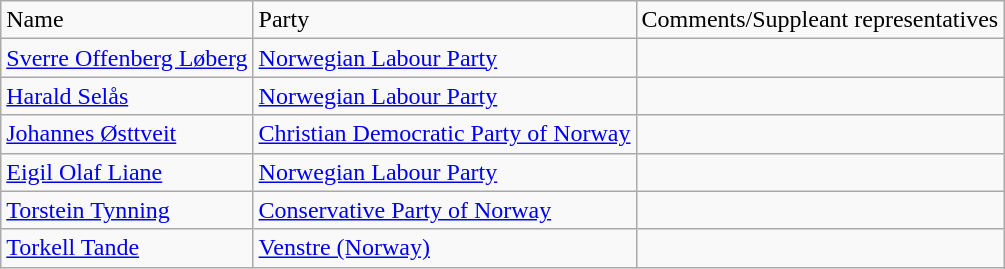<table class="wikitable">
<tr>
<td>Name</td>
<td>Party</td>
<td>Comments/Suppleant representatives</td>
</tr>
<tr>
<td><a href='#'>Sverre Offenberg Løberg</a></td>
<td><a href='#'>Norwegian Labour Party</a></td>
<td></td>
</tr>
<tr>
<td><a href='#'>Harald Selås</a></td>
<td><a href='#'>Norwegian Labour Party</a></td>
<td></td>
</tr>
<tr>
<td><a href='#'>Johannes Østtveit</a></td>
<td><a href='#'>Christian Democratic Party of Norway</a></td>
<td></td>
</tr>
<tr>
<td><a href='#'>Eigil Olaf Liane</a></td>
<td><a href='#'>Norwegian Labour Party</a></td>
<td></td>
</tr>
<tr>
<td><a href='#'>Torstein Tynning</a></td>
<td><a href='#'>Conservative Party of Norway</a></td>
<td></td>
</tr>
<tr>
<td><a href='#'>Torkell Tande</a></td>
<td><a href='#'>Venstre (Norway)</a></td>
<td></td>
</tr>
</table>
